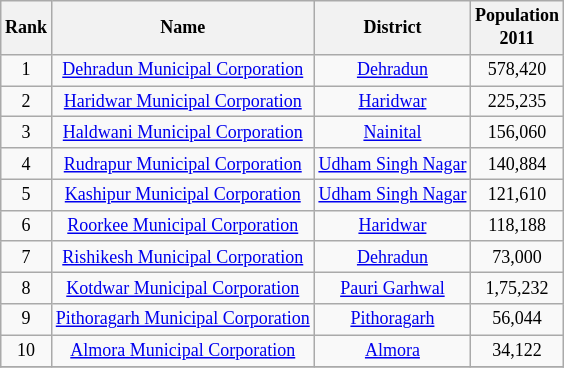<table class="sortable wikitable" style="text-align:center;font-size: 9pt">
<tr>
<th>Rank</th>
<th>Name</th>
<th>District</th>
<th>Population<br>2011</th>
</tr>
<tr>
<td>1</td>
<td><a href='#'>Dehradun Municipal Corporation</a></td>
<td><a href='#'>Dehradun</a></td>
<td>578,420</td>
</tr>
<tr>
<td>2</td>
<td><a href='#'>Haridwar Municipal Corporation</a></td>
<td><a href='#'>Haridwar</a></td>
<td>225,235</td>
</tr>
<tr>
<td>3</td>
<td><a href='#'>Haldwani Municipal Corporation</a></td>
<td><a href='#'>Nainital</a></td>
<td>156,060</td>
</tr>
<tr>
<td>4</td>
<td><a href='#'>Rudrapur Municipal Corporation</a></td>
<td><a href='#'>Udham Singh Nagar</a></td>
<td>140,884</td>
</tr>
<tr>
<td>5</td>
<td><a href='#'>Kashipur Municipal Corporation</a></td>
<td><a href='#'>Udham Singh Nagar</a></td>
<td>121,610</td>
</tr>
<tr>
<td>6</td>
<td><a href='#'>Roorkee Municipal Corporation</a></td>
<td><a href='#'>Haridwar</a></td>
<td>118,188</td>
</tr>
<tr>
<td>7</td>
<td><a href='#'>Rishikesh Municipal Corporation</a></td>
<td><a href='#'>Dehradun</a></td>
<td>73,000</td>
</tr>
<tr>
<td>8</td>
<td><a href='#'>Kotdwar Municipal Corporation</a></td>
<td><a href='#'>Pauri Garhwal</a></td>
<td>1,75,232</td>
</tr>
<tr>
<td>9</td>
<td><a href='#'>Pithoragarh Municipal Corporation</a></td>
<td><a href='#'>Pithoragarh</a></td>
<td>56,044</td>
</tr>
<tr>
<td>10</td>
<td><a href='#'>Almora Municipal Corporation</a></td>
<td><a href='#'>Almora</a></td>
<td>34,122</td>
</tr>
<tr>
</tr>
</table>
